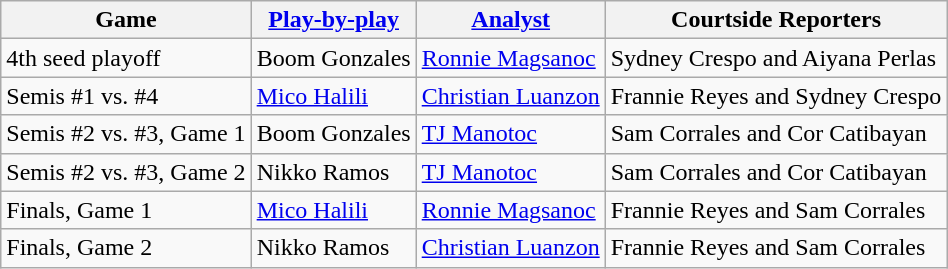<table class=wikitable>
<tr>
<th>Game</th>
<th><a href='#'>Play-by-play</a></th>
<th><a href='#'>Analyst</a></th>
<th>Courtside Reporters</th>
</tr>
<tr>
<td>4th seed playoff</td>
<td>Boom Gonzales</td>
<td><a href='#'>Ronnie Magsanoc</a></td>
<td>Sydney Crespo and Aiyana Perlas</td>
</tr>
<tr>
<td>Semis #1 vs. #4</td>
<td><a href='#'>Mico Halili</a></td>
<td><a href='#'>Christian Luanzon</a></td>
<td>Frannie Reyes and Sydney Crespo</td>
</tr>
<tr>
<td>Semis #2 vs. #3, Game 1</td>
<td>Boom Gonzales</td>
<td><a href='#'>TJ Manotoc</a></td>
<td>Sam Corrales and Cor Catibayan</td>
</tr>
<tr>
<td>Semis #2 vs. #3, Game 2</td>
<td>Nikko Ramos</td>
<td><a href='#'>TJ Manotoc</a></td>
<td>Sam Corrales and Cor Catibayan</td>
</tr>
<tr>
<td>Finals, Game 1</td>
<td><a href='#'>Mico Halili</a></td>
<td><a href='#'>Ronnie Magsanoc</a></td>
<td>Frannie Reyes and Sam Corrales</td>
</tr>
<tr>
<td>Finals, Game 2</td>
<td>Nikko Ramos</td>
<td><a href='#'>Christian Luanzon</a></td>
<td>Frannie Reyes and Sam Corrales</td>
</tr>
</table>
